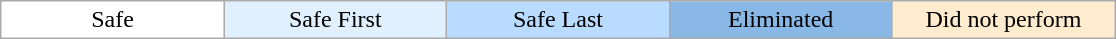<table class="wikitable" style="margin:1em auto; text-align:center;">
<tr>
<td style="background:#fff; width:15%;">Safe</td>
<td style="background:#e0f0ff; width:15%;">Safe First</td>
<td style="background:#b8dbff; width:15%;">Safe Last</td>
<td style="background:#8ab8e6; width:15%;">Eliminated</td>
<td style="background:#ffebcd; width:15%;">Did not perform</td>
</tr>
</table>
